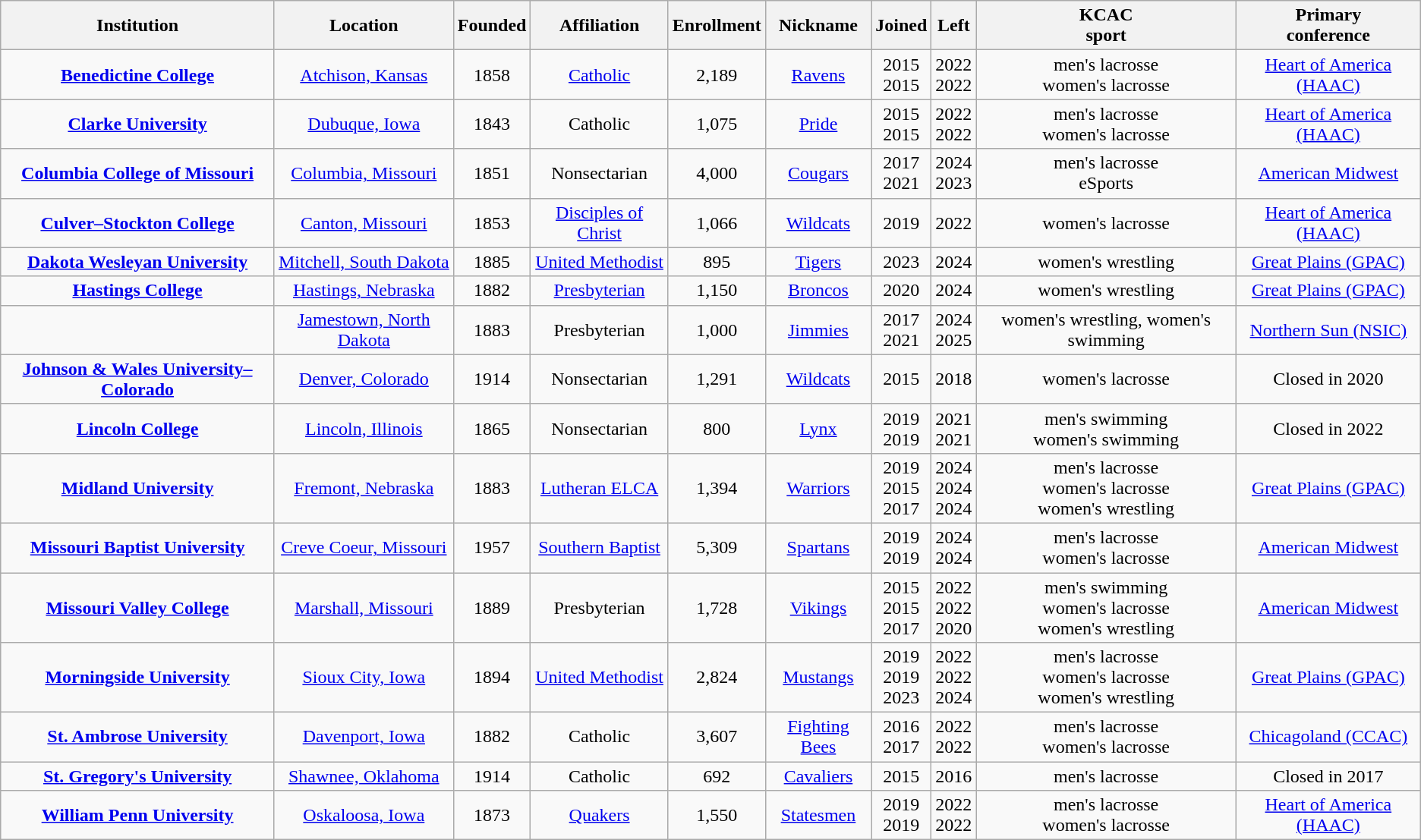<table class="wikitable sortable" style="text-align:center">
<tr>
<th>Institution</th>
<th>Location</th>
<th>Founded</th>
<th>Affiliation</th>
<th>Enrollment</th>
<th>Nickname</th>
<th>Joined</th>
<th>Left</th>
<th>KCAC<br>sport</th>
<th>Primary<br>conference</th>
</tr>
<tr>
<td><strong><a href='#'>Benedictine College</a></strong></td>
<td><a href='#'>Atchison, Kansas</a></td>
<td>1858</td>
<td><a href='#'>Catholic</a><br></td>
<td>2,189</td>
<td><a href='#'>Ravens</a></td>
<td>2015<br>2015</td>
<td>2022<br>2022</td>
<td>men's lacrosse<br>women's lacrosse</td>
<td><a href='#'>Heart of America (HAAC)</a></td>
</tr>
<tr>
<td><strong><a href='#'>Clarke University</a></strong></td>
<td><a href='#'>Dubuque, Iowa</a></td>
<td>1843</td>
<td>Catholic<br></td>
<td>1,075</td>
<td><a href='#'>Pride</a></td>
<td>2015<br>2015</td>
<td>2022<br>2022</td>
<td>men's lacrosse<br>women's lacrosse</td>
<td><a href='#'>Heart of America (HAAC)</a></td>
</tr>
<tr>
<td><strong><a href='#'>Columbia College of Missouri</a></strong></td>
<td><a href='#'>Columbia, Missouri</a></td>
<td>1851</td>
<td>Nonsectarian</td>
<td>4,000</td>
<td><a href='#'>Cougars</a></td>
<td>2017<br>2021</td>
<td>2024<br>2023</td>
<td>men's lacrosse<br>eSports</td>
<td><a href='#'>American Midwest</a></td>
</tr>
<tr>
<td><strong><a href='#'>Culver–Stockton College</a></strong></td>
<td><a href='#'>Canton, Missouri</a></td>
<td>1853</td>
<td><a href='#'>Disciples of Christ</a></td>
<td>1,066</td>
<td><a href='#'>Wildcats</a></td>
<td>2019</td>
<td>2022</td>
<td>women's lacrosse</td>
<td><a href='#'>Heart of America (HAAC)</a></td>
</tr>
<tr>
<td><strong><a href='#'>Dakota Wesleyan University</a></strong></td>
<td><a href='#'>Mitchell, South Dakota</a></td>
<td>1885</td>
<td><a href='#'>United Methodist</a></td>
<td>895</td>
<td><a href='#'>Tigers</a></td>
<td>2023</td>
<td>2024</td>
<td>women's wrestling</td>
<td><a href='#'>Great Plains (GPAC)</a></td>
</tr>
<tr>
<td><strong><a href='#'>Hastings College</a></strong></td>
<td><a href='#'>Hastings, Nebraska</a></td>
<td>1882</td>
<td><a href='#'>Presbyterian</a><br></td>
<td>1,150</td>
<td><a href='#'>Broncos</a></td>
<td>2020</td>
<td>2024</td>
<td>women's wrestling</td>
<td><a href='#'>Great Plains (GPAC)</a></td>
</tr>
<tr>
<td></td>
<td><a href='#'>Jamestown, North Dakota</a></td>
<td>1883</td>
<td>Presbyterian<br></td>
<td>1,000</td>
<td><a href='#'>Jimmies</a></td>
<td>2017<br>2021</td>
<td>2024<br>2025</td>
<td>women's wrestling, women's swimming</td>
<td><a href='#'>Northern Sun (NSIC)</a></td>
</tr>
<tr>
<td><strong><a href='#'>Johnson & Wales University–Colorado</a></strong></td>
<td><a href='#'>Denver, Colorado</a></td>
<td>1914</td>
<td>Nonsectarian</td>
<td>1,291</td>
<td><a href='#'>Wildcats</a></td>
<td>2015</td>
<td>2018</td>
<td>women's lacrosse</td>
<td>Closed in 2020</td>
</tr>
<tr>
<td><strong><a href='#'>Lincoln College</a></strong></td>
<td><a href='#'>Lincoln, Illinois</a></td>
<td>1865</td>
<td>Nonsectarian</td>
<td>800</td>
<td><a href='#'>Lynx</a></td>
<td>2019<br>2019</td>
<td>2021<br>2021</td>
<td>men's swimming<br>women's swimming</td>
<td>Closed in 2022</td>
</tr>
<tr>
<td><strong><a href='#'>Midland University</a></strong></td>
<td><a href='#'>Fremont, Nebraska</a></td>
<td>1883</td>
<td><a href='#'>Lutheran ELCA</a></td>
<td>1,394</td>
<td><a href='#'>Warriors</a></td>
<td>2019<br>2015<br>2017</td>
<td>2024<br>2024<br>2024</td>
<td>men's lacrosse<br>women's lacrosse<br>women's wrestling</td>
<td><a href='#'>Great Plains (GPAC)</a></td>
</tr>
<tr>
<td><strong><a href='#'>Missouri Baptist University</a></strong></td>
<td><a href='#'>Creve Coeur, Missouri</a></td>
<td>1957</td>
<td><a href='#'>Southern Baptist</a></td>
<td>5,309</td>
<td><a href='#'>Spartans</a></td>
<td>2019<br>2019</td>
<td>2024<br>2024</td>
<td>men's lacrosse<br>women's lacrosse</td>
<td><a href='#'>American Midwest</a></td>
</tr>
<tr>
<td><strong><a href='#'>Missouri Valley College</a></strong></td>
<td><a href='#'>Marshall, Missouri</a></td>
<td>1889</td>
<td>Presbyterian<br></td>
<td>1,728</td>
<td><a href='#'>Vikings</a></td>
<td>2015<br>2015<br>2017</td>
<td>2022<br>2022<br>2020</td>
<td>men's swimming<br>women's lacrosse<br>women's wrestling</td>
<td><a href='#'>American Midwest</a></td>
</tr>
<tr>
<td><strong><a href='#'>Morningside University</a></strong></td>
<td><a href='#'>Sioux City, Iowa</a></td>
<td>1894</td>
<td><a href='#'>United Methodist</a></td>
<td>2,824</td>
<td><a href='#'>Mustangs</a></td>
<td>2019<br>2019<br>2023</td>
<td>2022<br>2022<br>2024</td>
<td>men's lacrosse<br>women's lacrosse<br>women's wrestling</td>
<td><a href='#'>Great Plains (GPAC)</a></td>
</tr>
<tr>
<td><strong><a href='#'>St. Ambrose University</a></strong></td>
<td><a href='#'>Davenport, Iowa</a></td>
<td>1882</td>
<td>Catholic<br></td>
<td>3,607</td>
<td><a href='#'>Fighting Bees</a></td>
<td>2016<br>2017</td>
<td>2022<br>2022</td>
<td>men's lacrosse<br>women's lacrosse</td>
<td><a href='#'>Chicagoland (CCAC)</a></td>
</tr>
<tr>
<td><strong><a href='#'>St. Gregory's University</a></strong></td>
<td><a href='#'>Shawnee, Oklahoma</a></td>
<td>1914</td>
<td>Catholic<br></td>
<td>692</td>
<td><a href='#'>Cavaliers</a></td>
<td>2015</td>
<td>2016</td>
<td>men's lacrosse</td>
<td>Closed in 2017</td>
</tr>
<tr>
<td><strong><a href='#'>William Penn University</a></strong></td>
<td><a href='#'>Oskaloosa, Iowa</a></td>
<td>1873</td>
<td><a href='#'>Quakers</a></td>
<td>1,550</td>
<td><a href='#'>Statesmen</a></td>
<td>2019<br>2019</td>
<td>2022<br>2022</td>
<td>men's lacrosse<br>women's lacrosse</td>
<td><a href='#'>Heart of America (HAAC)</a></td>
</tr>
</table>
